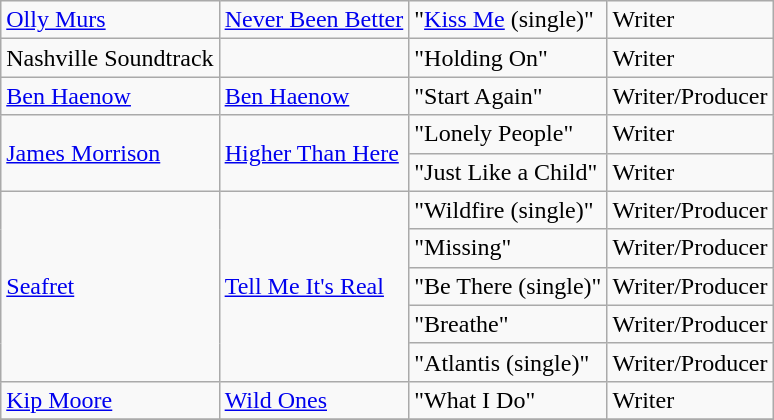<table class="wikitable">
<tr>
<td><a href='#'>Olly Murs</a></td>
<td><a href='#'>Never Been Better</a></td>
<td>"<a href='#'>Kiss Me</a> (single)"</td>
<td>Writer</td>
</tr>
<tr>
<td>Nashville Soundtrack</td>
<td></td>
<td>"Holding On"</td>
<td>Writer</td>
</tr>
<tr>
<td><a href='#'>Ben Haenow</a></td>
<td><a href='#'>Ben Haenow</a></td>
<td>"Start Again"</td>
<td>Writer/Producer</td>
</tr>
<tr>
<td rowspan="2"><a href='#'>James Morrison</a></td>
<td rowspan="2"><a href='#'>Higher Than Here</a></td>
<td>"Lonely People"</td>
<td>Writer</td>
</tr>
<tr>
<td>"Just Like a Child"</td>
<td>Writer</td>
</tr>
<tr>
<td rowspan="5"><a href='#'>Seafret</a></td>
<td rowspan="5"><a href='#'>Tell Me It's Real</a></td>
<td>"Wildfire (single)"</td>
<td>Writer/Producer</td>
</tr>
<tr>
<td>"Missing"</td>
<td>Writer/Producer</td>
</tr>
<tr>
<td>"Be There (single)"</td>
<td>Writer/Producer</td>
</tr>
<tr>
<td>"Breathe"</td>
<td>Writer/Producer</td>
</tr>
<tr>
<td>"Atlantis (single)"</td>
<td>Writer/Producer</td>
</tr>
<tr>
<td><a href='#'>Kip Moore</a></td>
<td><a href='#'>Wild Ones</a></td>
<td>"What I Do"</td>
<td>Writer</td>
</tr>
<tr>
</tr>
</table>
